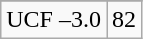<table class="wikitable">
<tr align="center">
</tr>
<tr align="center">
<td>UCF –3.0</td>
<td>82</td>
</tr>
</table>
